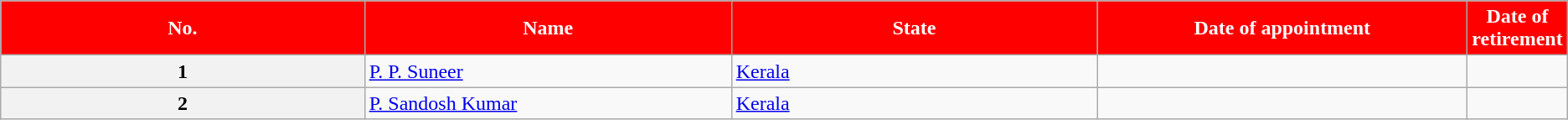<table class="wikitable sortable">
<tr>
<th style="width:25%; background:#f00; color:white;">No.</th>
<th style="width:25%; background:#f00; color:white;">Name</th>
<th style="width:25%; background:#f00; color:white;">State</th>
<th style="width:25%; background:#f00; color:white;">Date of appointment</th>
<th style="width:25%; background:#f00; color:white;">Date of retirement</th>
</tr>
<tr>
<th>1</th>
<td><a href='#'>P. P. Suneer</a></td>
<td><a href='#'>Kerala</a></td>
<td></td>
<td></td>
</tr>
<tr>
<th>2</th>
<td><a href='#'>P. Sandosh Kumar</a></td>
<td><a href='#'>Kerala</a></td>
<td></td>
<td></td>
</tr>
</table>
